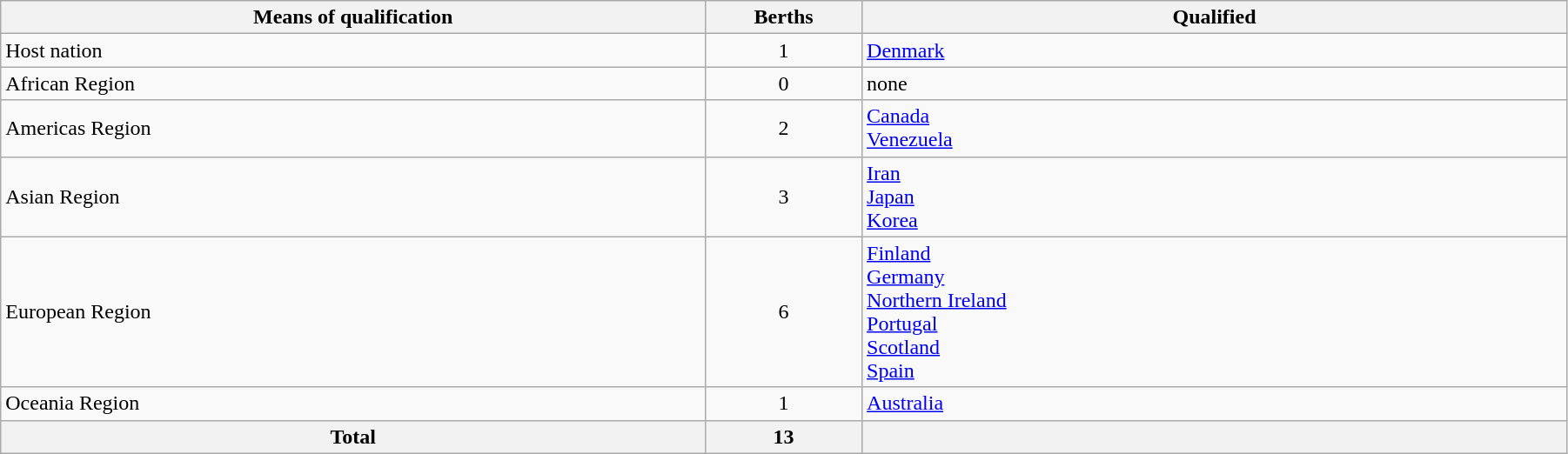<table class="wikitable" style="width:95%">
<tr>
<th width=45%>Means of qualification</th>
<th width=10%>Berths</th>
<th width=45%>Qualified</th>
</tr>
<tr>
<td>Host nation</td>
<td align=center>1</td>
<td> <a href='#'>Denmark</a></td>
</tr>
<tr>
<td>African Region</td>
<td align=center>0</td>
<td>none</td>
</tr>
<tr>
<td>Americas Region</td>
<td align=center>2</td>
<td> <a href='#'>Canada</a><br> <a href='#'>Venezuela</a></td>
</tr>
<tr>
<td>Asian Region</td>
<td align=center>3</td>
<td> <a href='#'>Iran</a><br> <a href='#'>Japan</a><br> <a href='#'>Korea</a></td>
</tr>
<tr>
<td>European Region</td>
<td align=center>6</td>
<td> <a href='#'>Finland</a><br> <a href='#'>Germany</a><br> <a href='#'>Northern Ireland</a><br> <a href='#'>Portugal</a><br> <a href='#'>Scotland</a><br> <a href='#'>Spain</a></td>
</tr>
<tr>
<td>Oceania Region</td>
<td align="center">1</td>
<td> <a href='#'>Australia</a></td>
</tr>
<tr>
<th>Total</th>
<th>13</th>
<th></th>
</tr>
</table>
